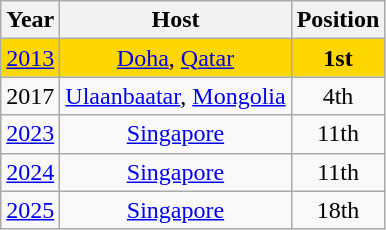<table class="wikitable" style="text-align: center;">
<tr>
<th>Year</th>
<th>Host</th>
<th>Position</th>
</tr>
<tr bgcolor=gold>
<td><a href='#'>2013</a></td>
<td> <a href='#'>Doha</a>, <a href='#'>Qatar</a></td>
<td><strong>1st</strong></td>
</tr>
<tr>
<td>2017</td>
<td> <a href='#'>Ulaanbaatar</a>, <a href='#'>Mongolia</a></td>
<td>4th</td>
</tr>
<tr>
<td><a href='#'>2023</a></td>
<td> <a href='#'>Singapore</a></td>
<td>11th</td>
</tr>
<tr>
<td><a href='#'>2024</a></td>
<td> <a href='#'>Singapore</a></td>
<td>11th</td>
</tr>
<tr>
<td><a href='#'>2025</a></td>
<td> <a href='#'>Singapore</a></td>
<td>18th</td>
</tr>
</table>
